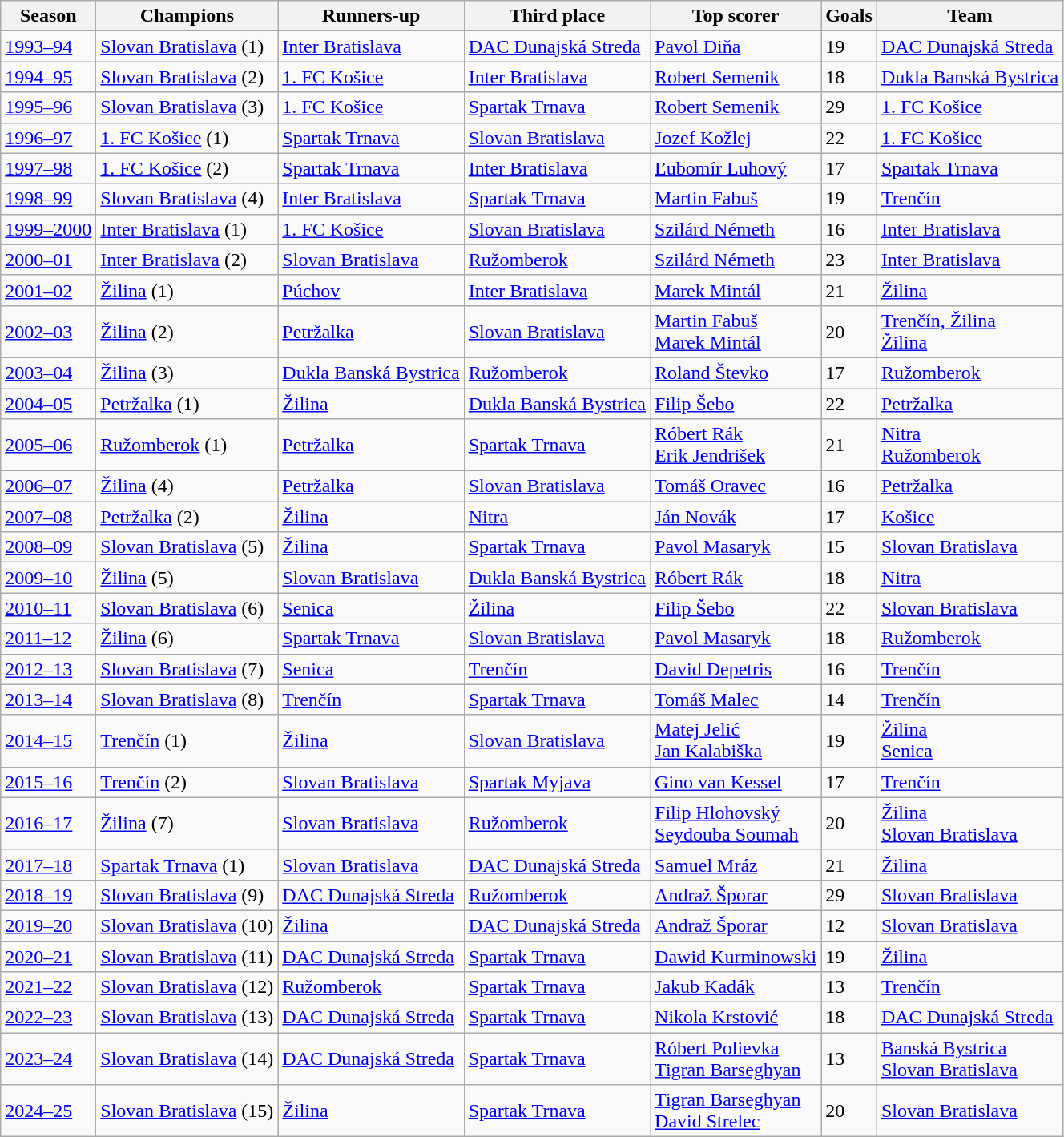<table class="wikitable sortable" style="text-align: left;">
<tr>
<th>Season</th>
<th>Champions</th>
<th>Runners-up</th>
<th>Third place</th>
<th>Top scorer</th>
<th>Goals</th>
<th>Team</th>
</tr>
<tr>
<td><a href='#'>1993–94</a></td>
<td><a href='#'>Slovan Bratislava</a> (1)</td>
<td><a href='#'>Inter Bratislava</a></td>
<td><a href='#'>DAC Dunajská Streda</a></td>
<td> <a href='#'>Pavol Diňa</a></td>
<td>19</td>
<td><a href='#'>DAC Dunajská Streda</a></td>
</tr>
<tr>
<td><a href='#'>1994–95</a></td>
<td><a href='#'>Slovan Bratislava</a> (2)</td>
<td><a href='#'>1. FC Košice</a></td>
<td><a href='#'>Inter Bratislava</a></td>
<td> <a href='#'>Robert Semenik</a></td>
<td>18</td>
<td><a href='#'>Dukla Banská Bystrica</a></td>
</tr>
<tr>
<td><a href='#'>1995–96</a></td>
<td><a href='#'>Slovan Bratislava</a> (3)</td>
<td><a href='#'>1. FC Košice</a></td>
<td><a href='#'>Spartak Trnava</a></td>
<td> <a href='#'>Robert Semenik</a></td>
<td>29</td>
<td><a href='#'>1. FC Košice</a></td>
</tr>
<tr>
<td><a href='#'>1996–97</a></td>
<td><a href='#'>1. FC Košice</a> (1)</td>
<td><a href='#'>Spartak Trnava</a></td>
<td><a href='#'>Slovan Bratislava</a></td>
<td> <a href='#'>Jozef Kožlej</a></td>
<td>22</td>
<td><a href='#'>1. FC Košice</a></td>
</tr>
<tr>
<td><a href='#'>1997–98</a></td>
<td><a href='#'>1. FC Košice</a> (2)</td>
<td><a href='#'>Spartak Trnava</a></td>
<td><a href='#'>Inter Bratislava</a></td>
<td> <a href='#'>Ľubomír Luhový</a></td>
<td>17</td>
<td><a href='#'>Spartak Trnava</a></td>
</tr>
<tr>
<td><a href='#'>1998–99</a></td>
<td><a href='#'>Slovan Bratislava</a> (4)</td>
<td><a href='#'>Inter Bratislava</a></td>
<td><a href='#'>Spartak Trnava</a></td>
<td> <a href='#'>Martin Fabuš</a></td>
<td>19</td>
<td><a href='#'>Trenčín</a></td>
</tr>
<tr>
<td><a href='#'>1999–2000</a></td>
<td><a href='#'>Inter Bratislava</a> (1)</td>
<td><a href='#'>1. FC Košice</a></td>
<td><a href='#'>Slovan Bratislava</a></td>
<td> <a href='#'>Szilárd Németh</a></td>
<td>16</td>
<td><a href='#'>Inter Bratislava</a></td>
</tr>
<tr>
<td><a href='#'>2000–01</a></td>
<td><a href='#'>Inter Bratislava</a> (2)</td>
<td><a href='#'>Slovan Bratislava</a></td>
<td><a href='#'>Ružomberok</a></td>
<td> <a href='#'>Szilárd Németh</a></td>
<td>23</td>
<td><a href='#'>Inter Bratislava</a></td>
</tr>
<tr>
<td><a href='#'>2001–02</a></td>
<td><a href='#'>Žilina</a> (1)</td>
<td><a href='#'>Púchov</a></td>
<td><a href='#'>Inter Bratislava</a></td>
<td> <a href='#'>Marek Mintál</a></td>
<td>21</td>
<td><a href='#'>Žilina</a></td>
</tr>
<tr>
<td><a href='#'>2002–03</a></td>
<td><a href='#'>Žilina</a> (2)</td>
<td><a href='#'>Petržalka</a></td>
<td><a href='#'>Slovan Bratislava</a></td>
<td> <a href='#'>Martin Fabuš</a><br> <a href='#'>Marek Mintál</a></td>
<td>20</td>
<td><a href='#'>Trenčín, Žilina</a><br><a href='#'>Žilina</a></td>
</tr>
<tr>
<td><a href='#'>2003–04</a></td>
<td><a href='#'>Žilina</a> (3)</td>
<td><a href='#'>Dukla Banská Bystrica</a></td>
<td><a href='#'>Ružomberok</a></td>
<td> <a href='#'>Roland Števko</a></td>
<td>17</td>
<td><a href='#'>Ružomberok</a></td>
</tr>
<tr>
<td><a href='#'>2004–05</a></td>
<td><a href='#'>Petržalka</a> (1)</td>
<td><a href='#'>Žilina</a></td>
<td><a href='#'>Dukla Banská Bystrica</a></td>
<td> <a href='#'>Filip Šebo</a></td>
<td>22</td>
<td><a href='#'>Petržalka</a></td>
</tr>
<tr>
<td><a href='#'>2005–06</a></td>
<td><a href='#'>Ružomberok</a> (1)</td>
<td><a href='#'>Petržalka</a></td>
<td><a href='#'>Spartak Trnava</a></td>
<td> <a href='#'>Róbert Rák</a><br> <a href='#'>Erik Jendrišek</a></td>
<td>21</td>
<td><a href='#'>Nitra</a><br><a href='#'>Ružomberok</a></td>
</tr>
<tr>
<td><a href='#'>2006–07</a></td>
<td><a href='#'>Žilina</a> (4)</td>
<td><a href='#'>Petržalka</a></td>
<td><a href='#'>Slovan Bratislava</a></td>
<td> <a href='#'>Tomáš Oravec</a></td>
<td>16</td>
<td><a href='#'>Petržalka</a></td>
</tr>
<tr>
<td><a href='#'>2007–08</a></td>
<td><a href='#'>Petržalka</a> (2)</td>
<td><a href='#'>Žilina</a></td>
<td><a href='#'>Nitra</a></td>
<td> <a href='#'>Ján Novák</a></td>
<td>17</td>
<td><a href='#'>Košice</a></td>
</tr>
<tr>
<td><a href='#'>2008–09</a></td>
<td><a href='#'>Slovan Bratislava</a> (5)</td>
<td><a href='#'>Žilina</a></td>
<td><a href='#'>Spartak Trnava</a></td>
<td> <a href='#'>Pavol Masaryk</a></td>
<td>15</td>
<td><a href='#'>Slovan Bratislava</a></td>
</tr>
<tr>
<td><a href='#'>2009–10</a></td>
<td><a href='#'>Žilina</a> (5)</td>
<td><a href='#'>Slovan Bratislava</a></td>
<td><a href='#'>Dukla Banská Bystrica</a></td>
<td> <a href='#'>Róbert Rák</a></td>
<td>18</td>
<td><a href='#'>Nitra</a></td>
</tr>
<tr>
<td><a href='#'>2010–11</a></td>
<td><a href='#'>Slovan Bratislava</a> (6)</td>
<td><a href='#'>Senica</a></td>
<td><a href='#'>Žilina</a></td>
<td> <a href='#'>Filip Šebo</a></td>
<td>22</td>
<td><a href='#'>Slovan Bratislava</a></td>
</tr>
<tr>
<td><a href='#'>2011–12</a></td>
<td><a href='#'>Žilina</a> (6)</td>
<td><a href='#'>Spartak Trnava</a></td>
<td><a href='#'>Slovan Bratislava</a></td>
<td> <a href='#'>Pavol Masaryk</a></td>
<td>18</td>
<td><a href='#'>Ružomberok</a></td>
</tr>
<tr>
<td><a href='#'>2012–13</a></td>
<td><a href='#'>Slovan Bratislava</a> (7)</td>
<td><a href='#'>Senica</a></td>
<td><a href='#'>Trenčín</a></td>
<td> <a href='#'>David Depetris</a></td>
<td>16</td>
<td><a href='#'>Trenčín</a></td>
</tr>
<tr>
<td><a href='#'>2013–14</a></td>
<td><a href='#'>Slovan Bratislava</a> (8)</td>
<td><a href='#'>Trenčín</a></td>
<td><a href='#'>Spartak Trnava</a></td>
<td> <a href='#'>Tomáš Malec</a></td>
<td>14</td>
<td><a href='#'>Trenčín</a></td>
</tr>
<tr>
<td><a href='#'>2014–15</a></td>
<td><a href='#'>Trenčín</a> (1)</td>
<td><a href='#'>Žilina</a></td>
<td><a href='#'>Slovan Bratislava</a></td>
<td> <a href='#'>Matej Jelić</a><br> <a href='#'>Jan Kalabiška</a></td>
<td>19</td>
<td><a href='#'>Žilina</a><br><a href='#'>Senica</a></td>
</tr>
<tr>
<td><a href='#'>2015–16</a></td>
<td><a href='#'>Trenčín</a> (2)</td>
<td><a href='#'>Slovan Bratislava</a></td>
<td><a href='#'>Spartak Myjava</a></td>
<td> <a href='#'>Gino van Kessel</a></td>
<td>17</td>
<td><a href='#'>Trenčín</a></td>
</tr>
<tr>
<td><a href='#'>2016–17</a></td>
<td><a href='#'>Žilina</a> (7)</td>
<td><a href='#'>Slovan Bratislava</a></td>
<td><a href='#'>Ružomberok</a></td>
<td> <a href='#'>Filip Hlohovský</a> <br>  <a href='#'>Seydouba Soumah</a></td>
<td>20</td>
<td><a href='#'>Žilina</a><br><a href='#'>Slovan Bratislava</a></td>
</tr>
<tr>
<td><a href='#'>2017–18</a></td>
<td><a href='#'>Spartak Trnava</a> (1)</td>
<td><a href='#'>Slovan Bratislava</a></td>
<td><a href='#'>DAC Dunajská Streda</a></td>
<td> <a href='#'>Samuel Mráz</a></td>
<td>21</td>
<td><a href='#'>Žilina</a></td>
</tr>
<tr>
<td><a href='#'>2018–19</a></td>
<td><a href='#'>Slovan Bratislava</a> (9)</td>
<td><a href='#'>DAC Dunajská Streda</a></td>
<td><a href='#'>Ružomberok</a></td>
<td> <a href='#'>Andraž Šporar</a></td>
<td>29</td>
<td><a href='#'>Slovan Bratislava</a></td>
</tr>
<tr>
<td><a href='#'>2019–20</a></td>
<td><a href='#'>Slovan Bratislava</a> (10)</td>
<td><a href='#'>Žilina</a></td>
<td><a href='#'>DAC Dunajská Streda</a></td>
<td> <a href='#'>Andraž Šporar</a></td>
<td>12</td>
<td><a href='#'>Slovan Bratislava</a></td>
</tr>
<tr>
<td><a href='#'>2020–21</a></td>
<td><a href='#'>Slovan Bratislava</a> (11)</td>
<td><a href='#'>DAC Dunajská Streda</a></td>
<td><a href='#'>Spartak Trnava</a></td>
<td> <a href='#'>Dawid Kurminowski</a></td>
<td>19</td>
<td><a href='#'>Žilina</a></td>
</tr>
<tr>
<td><a href='#'>2021–22</a></td>
<td><a href='#'>Slovan Bratislava</a> (12)</td>
<td><a href='#'>Ružomberok</a></td>
<td><a href='#'>Spartak Trnava</a></td>
<td> <a href='#'>Jakub Kadák</a></td>
<td>13</td>
<td><a href='#'>Trenčín</a></td>
</tr>
<tr>
<td><a href='#'>2022–23</a></td>
<td><a href='#'>Slovan Bratislava</a> (13)</td>
<td><a href='#'>DAC Dunajská Streda</a></td>
<td><a href='#'>Spartak Trnava</a></td>
<td> <a href='#'>Nikola Krstović</a></td>
<td>18</td>
<td><a href='#'>DAC Dunajská Streda</a></td>
</tr>
<tr>
<td><a href='#'>2023–24</a></td>
<td><a href='#'>Slovan Bratislava</a> (14)</td>
<td><a href='#'>DAC Dunajská Streda</a></td>
<td><a href='#'>Spartak Trnava</a></td>
<td> <a href='#'>Róbert Polievka</a><br> <a href='#'>Tigran Barseghyan</a></td>
<td>13</td>
<td><a href='#'>Banská Bystrica</a><br><a href='#'>Slovan Bratislava</a></td>
</tr>
<tr>
<td><a href='#'>2024–25</a></td>
<td><a href='#'>Slovan Bratislava</a> (15)</td>
<td><a href='#'>Žilina</a></td>
<td><a href='#'>Spartak Trnava</a></td>
<td> <a href='#'>Tigran Barseghyan</a> <br>  <a href='#'>David Strelec</a></td>
<td>20</td>
<td><a href='#'>Slovan Bratislava</a></td>
</tr>
</table>
